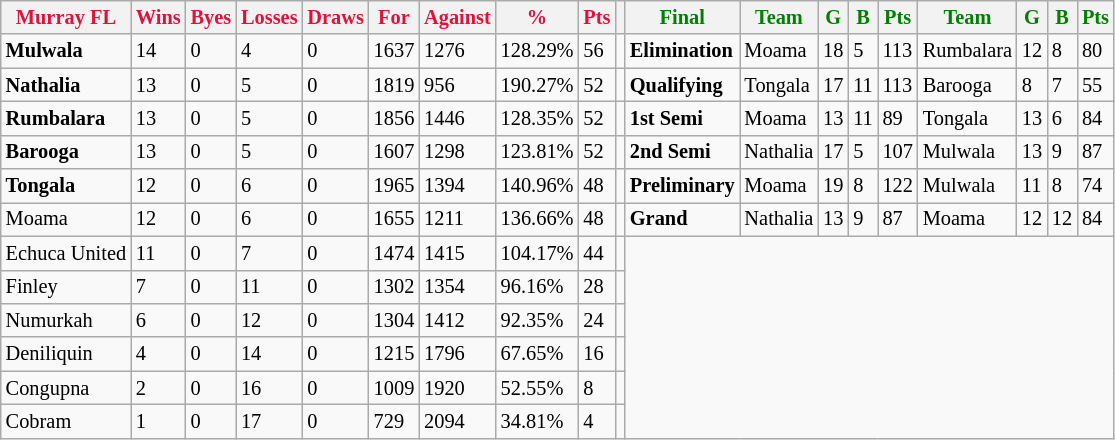<table style="font-size: 85%; text-align: left;" class="wikitable">
<tr>
<th style="color:crimson">Murray FL</th>
<th style="color:crimson">Wins</th>
<th style="color:crimson">Byes</th>
<th style="color:crimson">Losses</th>
<th style="color:crimson">Draws</th>
<th style="color:crimson">For</th>
<th style="color:crimson">Against</th>
<th style="color:crimson">%</th>
<th style="color:crimson">Pts</th>
<th></th>
<th style="color:green">Final</th>
<th style="color:green">Team</th>
<th style="color:green">G</th>
<th style="color:green">B</th>
<th style="color:green">Pts</th>
<th style="color:green">Team</th>
<th style="color:green">G</th>
<th style="color:green">B</th>
<th style="color:green">Pts</th>
</tr>
<tr>
<td><strong>	Mulwala	</strong></td>
<td>14</td>
<td>0</td>
<td>4</td>
<td>0</td>
<td>1637</td>
<td>1276</td>
<td>128.29%</td>
<td>56</td>
<td></td>
<td><strong>Elimination</strong></td>
<td>Moama</td>
<td>18</td>
<td>5</td>
<td>113</td>
<td>Rumbalara</td>
<td>12</td>
<td>8</td>
<td>80</td>
</tr>
<tr>
<td><strong>	Nathalia	</strong></td>
<td>13</td>
<td>0</td>
<td>5</td>
<td>0</td>
<td>1819</td>
<td>956</td>
<td>190.27%</td>
<td>52</td>
<td></td>
<td><strong>Qualifying</strong></td>
<td>Tongala</td>
<td>17</td>
<td>11</td>
<td>113</td>
<td>Barooga</td>
<td>8</td>
<td>7</td>
<td>55</td>
</tr>
<tr>
<td><strong>	Rumbalara	</strong></td>
<td>13</td>
<td>0</td>
<td>5</td>
<td>0</td>
<td>1856</td>
<td>1446</td>
<td>128.35%</td>
<td>52</td>
<td></td>
<td><strong>1st Semi</strong></td>
<td>Moama</td>
<td>13</td>
<td>11</td>
<td>89</td>
<td>Tongala</td>
<td>13</td>
<td>6</td>
<td>84</td>
</tr>
<tr>
<td><strong>	Barooga	</strong></td>
<td>13</td>
<td>0</td>
<td>5</td>
<td>0</td>
<td>1607</td>
<td>1298</td>
<td>123.81%</td>
<td>52</td>
<td></td>
<td><strong>2nd Semi</strong></td>
<td>Nathalia</td>
<td>17</td>
<td>5</td>
<td>107</td>
<td>Mulwala</td>
<td>13</td>
<td>9</td>
<td>87</td>
</tr>
<tr ||>
<td><strong>	Tongala	</strong></td>
<td>12</td>
<td>0</td>
<td>6</td>
<td>0</td>
<td>1965</td>
<td>1394</td>
<td>140.96%</td>
<td>48</td>
<td></td>
<td><strong>Preliminary</strong></td>
<td>Moama</td>
<td>19</td>
<td>8</td>
<td>122</td>
<td>Mulwala</td>
<td>11</td>
<td>8</td>
<td>74</td>
</tr>
<tr>
<td>Moama</td>
<td>12</td>
<td>0</td>
<td>6</td>
<td>0</td>
<td>1655</td>
<td>1211</td>
<td>136.66%</td>
<td>48</td>
<td></td>
<td><strong>Grand</strong></td>
<td>Nathalia</td>
<td>13</td>
<td>9</td>
<td>87</td>
<td>Moama</td>
<td>12</td>
<td>12</td>
<td>84</td>
</tr>
<tr>
<td>Echuca United</td>
<td>11</td>
<td>0</td>
<td>7</td>
<td>0</td>
<td>1474</td>
<td>1415</td>
<td>104.17%</td>
<td>44</td>
<td></td>
</tr>
<tr>
<td>Finley</td>
<td>7</td>
<td>0</td>
<td>11</td>
<td>0</td>
<td>1302</td>
<td>1354</td>
<td>96.16%</td>
<td>28</td>
<td></td>
</tr>
<tr>
<td>Numurkah</td>
<td>6</td>
<td>0</td>
<td>12</td>
<td>0</td>
<td>1304</td>
<td>1412</td>
<td>92.35%</td>
<td>24</td>
<td></td>
</tr>
<tr>
<td>Deniliquin</td>
<td>4</td>
<td>0</td>
<td>14</td>
<td>0</td>
<td>1215</td>
<td>1796</td>
<td>67.65%</td>
<td>16</td>
<td></td>
</tr>
<tr>
<td>Congupna</td>
<td>2</td>
<td>0</td>
<td>16</td>
<td>0</td>
<td>1009</td>
<td>1920</td>
<td>52.55%</td>
<td>8</td>
<td></td>
</tr>
<tr>
<td>Cobram</td>
<td>1</td>
<td>0</td>
<td>17</td>
<td>0</td>
<td>729</td>
<td>2094</td>
<td>34.81%</td>
<td>4</td>
<td></td>
</tr>
</table>
